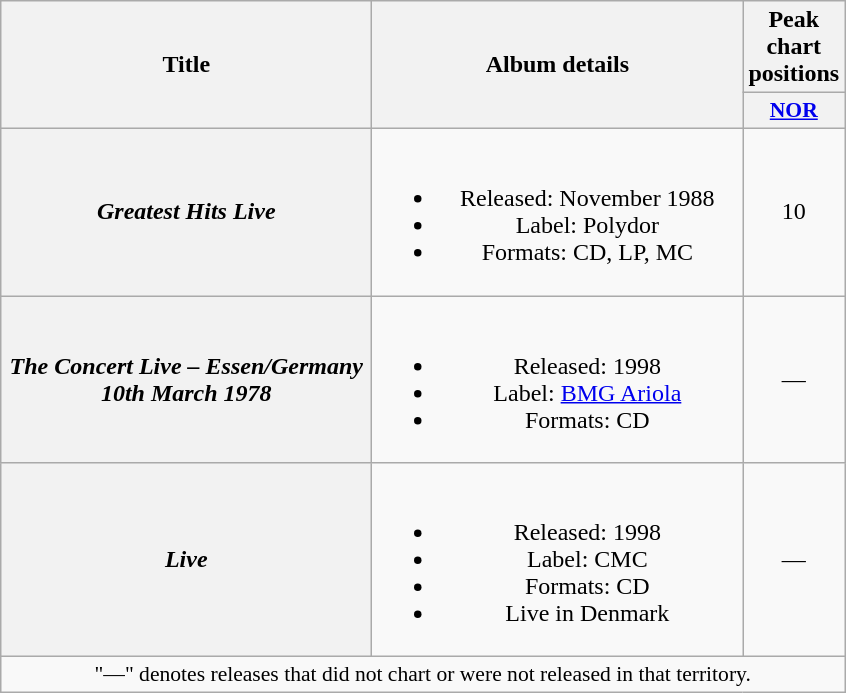<table class="wikitable plainrowheaders" style="text-align:center;">
<tr>
<th rowspan="2" scope="col" style="width:15em;">Title</th>
<th rowspan="2" scope="col" style="width:15em;">Album details</th>
<th>Peak chart positions</th>
</tr>
<tr>
<th scope="col" style="width:2em;font-size:90%;"><a href='#'>NOR</a><br></th>
</tr>
<tr>
<th scope="row"><em>Greatest Hits Live</em></th>
<td><br><ul><li>Released: November 1988</li><li>Label: Polydor</li><li>Formats: CD, LP, MC</li></ul></td>
<td>10</td>
</tr>
<tr>
<th scope="row"><em>The Concert Live – Essen/Germany 10th March 1978</em></th>
<td><br><ul><li>Released: 1998</li><li>Label: <a href='#'>BMG Ariola</a></li><li>Formats: CD</li></ul></td>
<td>—</td>
</tr>
<tr>
<th scope="row"><em>Live</em></th>
<td><br><ul><li>Released: 1998</li><li>Label: CMC</li><li>Formats: CD</li><li>Live in Denmark</li></ul></td>
<td>—</td>
</tr>
<tr>
<td colspan="3" style="font-size:90%">"—" denotes releases that did not chart or were not released in that territory.</td>
</tr>
</table>
